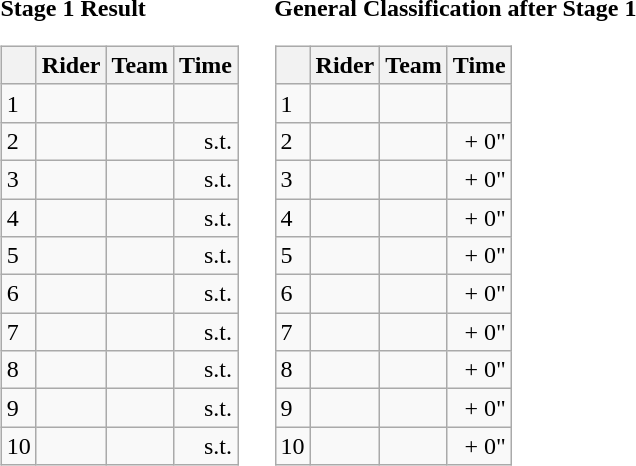<table>
<tr>
<td><strong>Stage 1 Result</strong><br><table class="wikitable">
<tr>
<th></th>
<th>Rider</th>
<th>Team</th>
<th>Time</th>
</tr>
<tr>
<td>1</td>
<td></td>
<td></td>
<td align="right"></td>
</tr>
<tr>
<td>2</td>
<td></td>
<td></td>
<td align="right">s.t.</td>
</tr>
<tr>
<td>3</td>
<td></td>
<td></td>
<td align="right">s.t.</td>
</tr>
<tr>
<td>4</td>
<td></td>
<td></td>
<td align="right">s.t.</td>
</tr>
<tr>
<td>5</td>
<td></td>
<td></td>
<td align="right">s.t.</td>
</tr>
<tr>
<td>6</td>
<td></td>
<td></td>
<td align="right">s.t.</td>
</tr>
<tr>
<td>7</td>
<td></td>
<td></td>
<td align="right">s.t.</td>
</tr>
<tr>
<td>8</td>
<td></td>
<td></td>
<td align="right">s.t.</td>
</tr>
<tr>
<td>9</td>
<td></td>
<td></td>
<td align="right">s.t.</td>
</tr>
<tr>
<td>10</td>
<td></td>
<td></td>
<td align="right">s.t.</td>
</tr>
</table>
</td>
<td></td>
<td><strong>General Classification after Stage 1</strong><br><table class="wikitable">
<tr>
<th></th>
<th>Rider</th>
<th>Team</th>
<th>Time</th>
</tr>
<tr>
<td>1</td>
<td> </td>
<td></td>
<td align="right"></td>
</tr>
<tr>
<td>2</td>
<td></td>
<td></td>
<td align="right">+ 0"</td>
</tr>
<tr>
<td>3</td>
<td></td>
<td></td>
<td align="right">+ 0"</td>
</tr>
<tr>
<td>4</td>
<td></td>
<td></td>
<td align="right">+ 0"</td>
</tr>
<tr>
<td>5</td>
<td></td>
<td></td>
<td align="right">+ 0"</td>
</tr>
<tr>
<td>6</td>
<td></td>
<td></td>
<td align="right">+ 0"</td>
</tr>
<tr>
<td>7</td>
<td></td>
<td></td>
<td align="right">+ 0"</td>
</tr>
<tr>
<td>8</td>
<td></td>
<td></td>
<td align="right">+ 0"</td>
</tr>
<tr>
<td>9</td>
<td></td>
<td></td>
<td align="right">+ 0"</td>
</tr>
<tr>
<td>10</td>
<td></td>
<td></td>
<td align="right">+ 0"</td>
</tr>
</table>
</td>
</tr>
</table>
